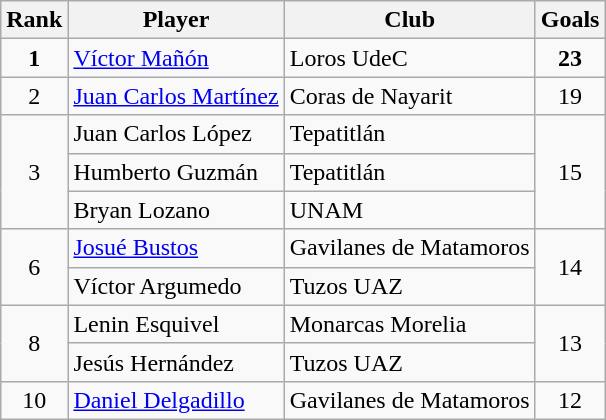<table class="wikitable">
<tr>
<th>Rank</th>
<th>Player</th>
<th>Club</th>
<th>Goals</th>
</tr>
<tr>
<td align=center rowspan=1><strong>1</strong></td>
<td> <a href='#'>Víctor Mañón</a></td>
<td>Loros UdeC</td>
<td align=center rowspan=1><strong>23</strong></td>
</tr>
<tr>
<td align=center rowspan=1>2</td>
<td> <a href='#'>Juan Carlos Martínez</a></td>
<td>Coras de Nayarit</td>
<td align=center rowspan=1>19</td>
</tr>
<tr>
<td align=center rowspan=3>3</td>
<td> Juan Carlos López</td>
<td>Tepatitlán</td>
<td align=center rowspan=3>15</td>
</tr>
<tr>
<td> Humberto Guzmán</td>
<td>Tepatitlán</td>
</tr>
<tr>
<td> Bryan Lozano</td>
<td>UNAM</td>
</tr>
<tr>
<td align=center rowspan=2>6</td>
<td> <a href='#'>Josué Bustos</a></td>
<td>Gavilanes de Matamoros</td>
<td align=center rowspan=2>14</td>
</tr>
<tr>
<td> Víctor Argumedo</td>
<td>Tuzos UAZ</td>
</tr>
<tr>
<td align=center rowspan=2>8</td>
<td> Lenin Esquivel</td>
<td>Monarcas Morelia</td>
<td align=center rowspan=2>13</td>
</tr>
<tr>
<td> Jesús Hernández</td>
<td>Tuzos UAZ</td>
</tr>
<tr>
<td align=center rowspan=1>10</td>
<td> <a href='#'>Daniel Delgadillo</a></td>
<td>Gavilanes de Matamoros</td>
<td align=center rowspan=1>12</td>
</tr>
</table>
